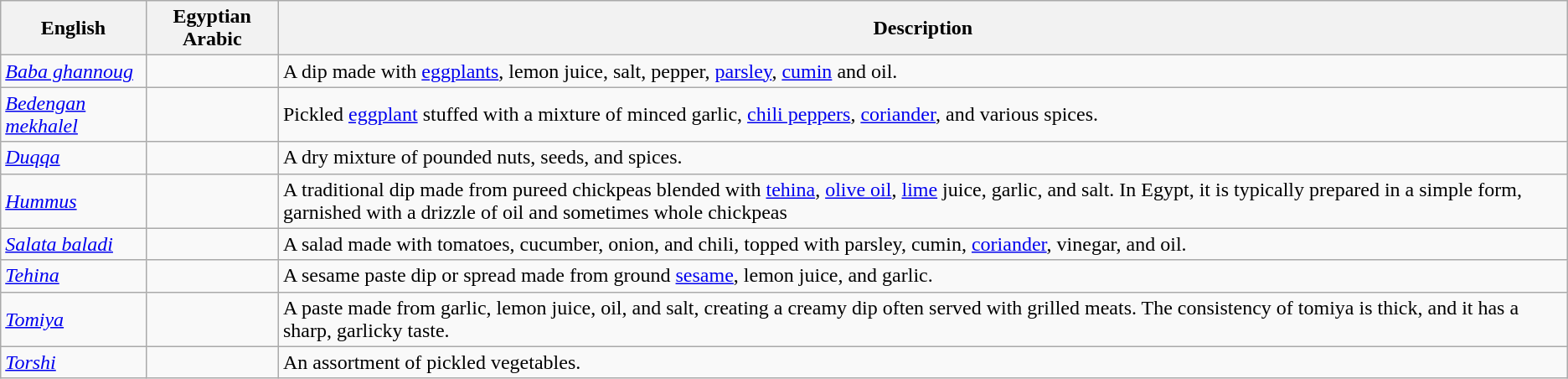<table class="wikitable">
<tr>
<th>English</th>
<th>Egyptian Arabic</th>
<th>Description</th>
</tr>
<tr>
<td><em><a href='#'>Baba ghannoug</a></em></td>
<td></td>
<td>A dip made with <a href='#'>eggplants</a>, lemon juice, salt, pepper, <a href='#'>parsley</a>, <a href='#'>cumin</a> and oil.</td>
</tr>
<tr>
<td><em><a href='#'>Bedengan mekhalel</a></em></td>
<td></td>
<td>Pickled <a href='#'>eggplant</a> stuffed with a mixture of minced garlic, <a href='#'>chili peppers</a>, <a href='#'>coriander</a>, and various spices.</td>
</tr>
<tr>
<td><em><a href='#'>Duqqa</a></em></td>
<td></td>
<td>A dry mixture of pounded nuts, seeds, and spices.</td>
</tr>
<tr>
<td><em><a href='#'>Hummus</a></em></td>
<td></td>
<td>A traditional dip made from pureed chickpeas blended with <a href='#'>tehina</a>, <a href='#'>olive oil</a>, <a href='#'>lime</a> juice, garlic, and salt. In Egypt, it is typically prepared in a simple form, garnished with a drizzle of oil and sometimes whole chickpeas</td>
</tr>
<tr>
<td><em><a href='#'>Salata baladi</a></em></td>
<td></td>
<td>A salad made with tomatoes, cucumber, onion, and chili, topped with parsley, cumin, <a href='#'>coriander</a>, vinegar, and oil.</td>
</tr>
<tr>
<td><em><a href='#'>Tehina</a></em></td>
<td></td>
<td>A sesame paste dip or spread made from ground <a href='#'>sesame</a>, lemon juice, and garlic.</td>
</tr>
<tr>
<td><em><a href='#'>Tomiya</a></em></td>
<td></td>
<td>A paste made from garlic, lemon juice, oil, and salt, creating a creamy dip often served with grilled meats. The consistency of tomiya is thick, and it has a sharp, garlicky taste.</td>
</tr>
<tr>
<td><em><a href='#'>Torshi</a></em></td>
<td></td>
<td>An assortment of pickled vegetables.</td>
</tr>
</table>
